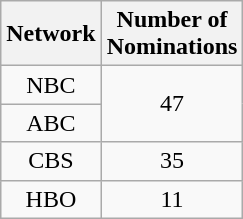<table class="wikitable">
<tr>
<th>Network</th>
<th>Number of<br>Nominations</th>
</tr>
<tr style="text-align:center">
<td>NBC</td>
<td rowspan="2">47</td>
</tr>
<tr style="text-align:center">
<td>ABC</td>
</tr>
<tr style="text-align:center">
<td>CBS</td>
<td>35</td>
</tr>
<tr style="text-align:center">
<td>HBO</td>
<td>11</td>
</tr>
</table>
